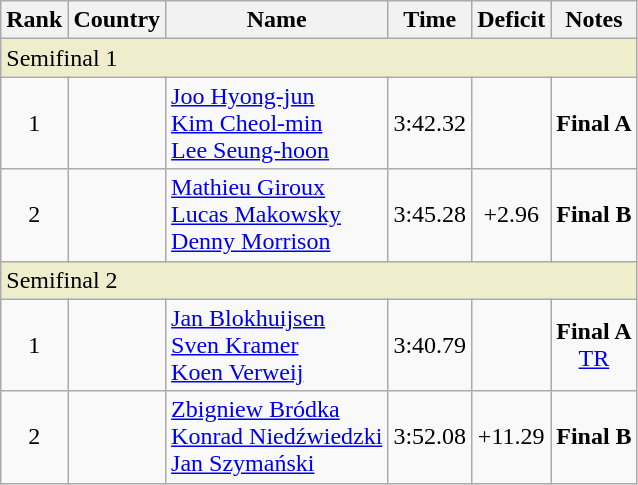<table class="wikitable" style="text-align:center;">
<tr>
<th>Rank</th>
<th>Country</th>
<th>Name</th>
<th>Time</th>
<th>Deficit</th>
<th>Notes</th>
</tr>
<tr>
<td colspan="6" align="left" style="background: #eeeecc">Semifinal 1</td>
</tr>
<tr>
<td>1</td>
<td align=left></td>
<td align=left><a href='#'>Joo Hyong-jun</a><br><a href='#'>Kim Cheol-min</a><br><a href='#'>Lee Seung-hoon</a></td>
<td>3:42.32</td>
<td></td>
<td><strong>Final A</strong></td>
</tr>
<tr>
<td>2</td>
<td align=left></td>
<td align=left><a href='#'>Mathieu Giroux</a><br><a href='#'>Lucas Makowsky</a><br><a href='#'>Denny Morrison</a></td>
<td>3:45.28</td>
<td>+2.96</td>
<td><strong>Final B</strong></td>
</tr>
<tr>
<td colspan="6" align="left" style="background: #eeeecc">Semifinal 2</td>
</tr>
<tr>
<td>1</td>
<td align=left></td>
<td align=left><a href='#'>Jan Blokhuijsen</a><br><a href='#'>Sven Kramer</a><br><a href='#'>Koen Verweij</a></td>
<td>3:40.79</td>
<td></td>
<td><strong>Final A</strong><br><a href='#'>TR</a></td>
</tr>
<tr>
<td>2</td>
<td align=left></td>
<td align=left><a href='#'>Zbigniew Bródka</a><br><a href='#'>Konrad Niedźwiedzki</a><br><a href='#'>Jan Szymański</a></td>
<td>3:52.08</td>
<td>+11.29</td>
<td><strong>Final B</strong></td>
</tr>
</table>
